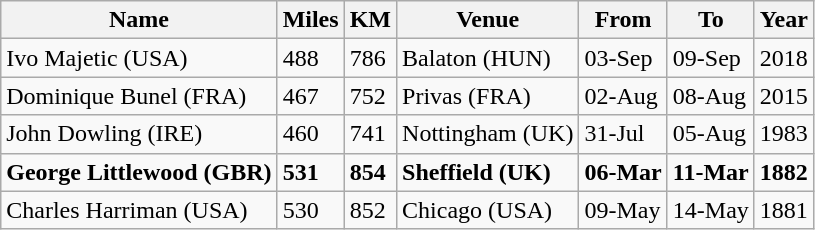<table class="wikitable">
<tr>
<th><strong>Name</strong></th>
<th>Miles</th>
<th>KM</th>
<th>Venue</th>
<th>From</th>
<th>To</th>
<th>Year</th>
</tr>
<tr>
<td>Ivo Majetic (USA)</td>
<td>488</td>
<td>786</td>
<td>Balaton (HUN)</td>
<td>03-Sep</td>
<td>09-Sep</td>
<td>2018</td>
</tr>
<tr>
<td>Dominique Bunel (FRA)</td>
<td>467</td>
<td>752</td>
<td>Privas  (FRA)</td>
<td>02-Aug</td>
<td>08-Aug</td>
<td>2015</td>
</tr>
<tr>
<td>John Dowling (IRE)</td>
<td>460</td>
<td>741</td>
<td>Nottingham (UK)</td>
<td>31-Jul</td>
<td>05-Aug</td>
<td>1983</td>
</tr>
<tr>
<td><strong>George Littlewood (GBR)</strong></td>
<td><strong>531</strong></td>
<td><strong>854</strong></td>
<td><strong>Sheffield (UK)</strong></td>
<td><strong>06-Mar</strong></td>
<td><strong>11-Mar</strong></td>
<td><strong>1882</strong></td>
</tr>
<tr>
<td>Charles Harriman (USA)</td>
<td>530</td>
<td>852</td>
<td>Chicago (USA)</td>
<td>09-May</td>
<td>14-May</td>
<td>1881</td>
</tr>
</table>
